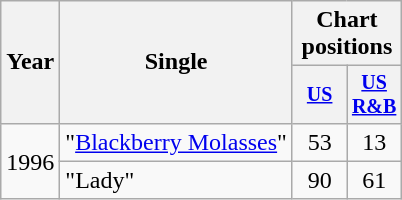<table class="wikitable" style="text-align:center;">
<tr>
<th rowspan="2">Year</th>
<th rowspan="2">Single</th>
<th colspan="2">Chart positions</th>
</tr>
<tr style="font-size:smaller;">
<th style="width:30px;"><a href='#'>US</a></th>
<th style="width:30px;"><a href='#'>US<br>R&B</a></th>
</tr>
<tr>
<td rowspan="3">1996</td>
<td style="text-align:left;">"<a href='#'>Blackberry Molasses</a>"</td>
<td>53</td>
<td>13</td>
</tr>
<tr>
<td style="text-align:left;">"Lady"</td>
<td>90</td>
<td>61</td>
</tr>
</table>
